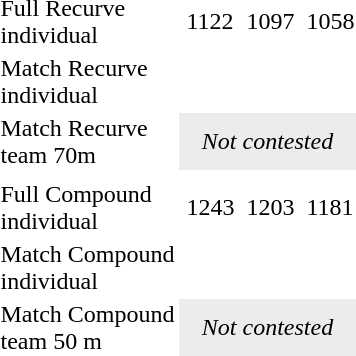<table>
<tr>
<td>Full Recurve <br>individual </td>
<td></td>
<td>1122</td>
<td></td>
<td>1097</td>
<td></td>
<td>1058</td>
</tr>
<tr>
<td>Match Recurve<br>individual </td>
<td colspan=2> </td>
<td colspan=2> </td>
<td colspan=2></td>
</tr>
<tr>
<td>Match Recurve<br>team 70m </td>
<td colspan=6 align=center style="background-color:#ececec;"><em>Not contested</em></td>
</tr>
<tr>
<td></td>
</tr>
<tr>
<td>Full Compound <br>individual </td>
<td></td>
<td>1243</td>
<td></td>
<td>1203</td>
<td></td>
<td>1181</td>
</tr>
<tr>
<td>Match Compound<br>individual </td>
<td colspan=2> </td>
<td colspan=2> </td>
<td colspan=2></td>
</tr>
<tr>
<td>Match Compound<br>team 50 m </td>
<td colspan=6 align=center style="background-color:#ececec;"><em>Not contested</em></td>
</tr>
</table>
